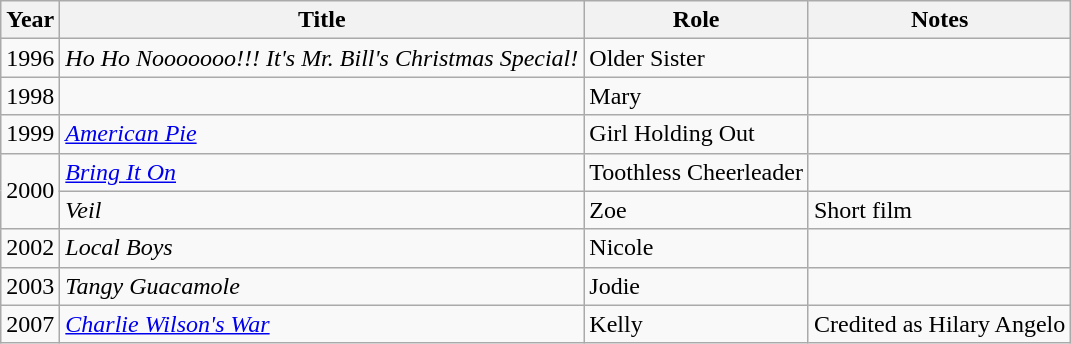<table class="wikitable sortable">
<tr>
<th>Year</th>
<th>Title</th>
<th>Role</th>
<th class="unsortable">Notes</th>
</tr>
<tr>
<td>1996</td>
<td><em>Ho Ho Nooooooo!!! It's Mr. Bill's Christmas Special!</em></td>
<td>Older Sister</td>
<td></td>
</tr>
<tr>
<td>1998</td>
<td><em></em></td>
<td>Mary</td>
<td></td>
</tr>
<tr>
<td>1999</td>
<td><em><a href='#'>American Pie</a></em></td>
<td>Girl Holding Out</td>
<td></td>
</tr>
<tr>
<td rowspan="2">2000</td>
<td><em><a href='#'>Bring It On</a></em></td>
<td>Toothless Cheerleader</td>
<td></td>
</tr>
<tr>
<td><em>Veil</em></td>
<td>Zoe</td>
<td>Short film</td>
</tr>
<tr>
<td>2002</td>
<td><em>Local Boys</em></td>
<td>Nicole</td>
<td></td>
</tr>
<tr>
<td>2003</td>
<td><em>Tangy Guacamole</em></td>
<td>Jodie</td>
<td></td>
</tr>
<tr>
<td>2007</td>
<td><em><a href='#'>Charlie Wilson's War</a></em></td>
<td>Kelly</td>
<td>Credited as Hilary Angelo</td>
</tr>
</table>
